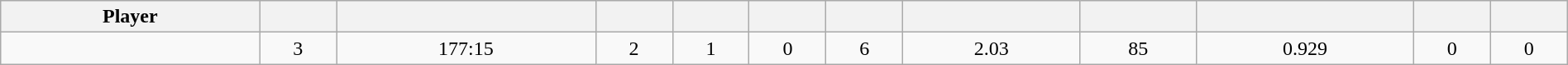<table class="wikitable sortable" style="width:100%; text-align:center;">
<tr>
<th>Player</th>
<th></th>
<th></th>
<th></th>
<th></th>
<th></th>
<th></th>
<th></th>
<th></th>
<th></th>
<th></th>
<th></th>
</tr>
<tr>
<td></td>
<td>3</td>
<td>177:15</td>
<td>2</td>
<td>1</td>
<td>0</td>
<td>6</td>
<td>2.03</td>
<td>85</td>
<td>0.929</td>
<td>0</td>
<td>0</td>
</tr>
</table>
